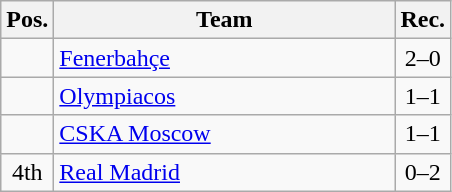<table class="wikitable" style="text-align:center">
<tr>
<th width=25>Pos.</th>
<th width=220>Team</th>
<th width=25>Rec.</th>
</tr>
<tr>
<td></td>
<td align=left> <a href='#'>Fenerbahçe</a></td>
<td>2–0</td>
</tr>
<tr>
<td></td>
<td align=left> <a href='#'>Olympiacos</a></td>
<td>1–1</td>
</tr>
<tr>
<td></td>
<td align=left> <a href='#'>CSKA Moscow</a></td>
<td>1–1</td>
</tr>
<tr>
<td>4th</td>
<td align=left> <a href='#'>Real Madrid</a></td>
<td>0–2</td>
</tr>
</table>
